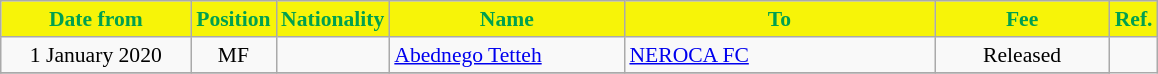<table class="wikitable"  style="text-align:center; font-size:90%; ">
<tr>
<th style="background:#F7F408; color:#00A050; width:120px;">Date from</th>
<th style="background:#F7F408; color:#00A050; width:50px;">Position</th>
<th style="background:#F7F408; color:#00A050; width:50px;">Nationality</th>
<th style="background:#F7F408; color:#00A050; width:150px;">Name</th>
<th style="background:#F7F408; color:#00A050; width:200px;">To</th>
<th style="background:#F7F408; color:#00A050; width:110px;">Fee</th>
<th style="background:#F7F408; color:#00A050; width:25px;">Ref.</th>
</tr>
<tr>
<td>1 January 2020</td>
<td style="text-align:center;">MF</td>
<td style="text-align:center;"></td>
<td style="text-align:left;"><a href='#'>Abednego Tetteh</a></td>
<td style="text-align:left;"><a href='#'>NEROCA FC</a></td>
<td>Released</td>
</tr>
<tr>
</tr>
</table>
